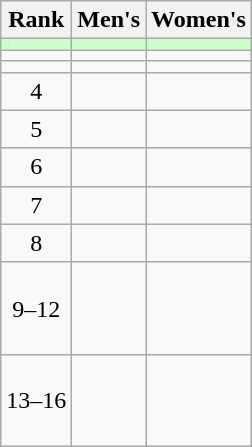<table class="wikitable">
<tr>
<th>Rank</th>
<th>Men's</th>
<th>Women's</th>
</tr>
<tr bgcolor=ccffcc>
<td align=center></td>
<td></td>
<td></td>
</tr>
<tr>
<td align=center></td>
<td></td>
<td></td>
</tr>
<tr>
<td align=center></td>
<td></td>
<td></td>
</tr>
<tr>
<td align=center>4</td>
<td></td>
<td></td>
</tr>
<tr>
<td align=center>5</td>
<td></td>
<td></td>
</tr>
<tr>
<td align=center>6</td>
<td></td>
<td></td>
</tr>
<tr>
<td align=center>7</td>
<td></td>
<td></td>
</tr>
<tr>
<td align=center>8</td>
<td></td>
<td></td>
</tr>
<tr>
<td align=center>9–12</td>
<td><br><br><br></td>
<td><br><br><br></td>
</tr>
<tr>
<td align=center>13–16</td>
<td><br><br><br></td>
<td></td>
</tr>
</table>
